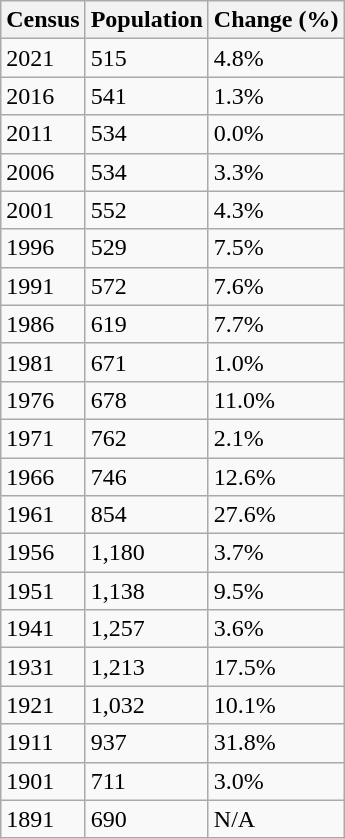<table class="wikitable">
<tr>
<th>Census</th>
<th>Population</th>
<th>Change (%)</th>
</tr>
<tr>
<td>2021</td>
<td>515</td>
<td> 4.8%</td>
</tr>
<tr>
<td>2016</td>
<td>541</td>
<td> 1.3%</td>
</tr>
<tr>
<td>2011</td>
<td>534</td>
<td> 0.0%</td>
</tr>
<tr>
<td>2006</td>
<td>534</td>
<td> 3.3%</td>
</tr>
<tr>
<td>2001</td>
<td>552</td>
<td> 4.3%</td>
</tr>
<tr>
<td>1996</td>
<td>529</td>
<td> 7.5%</td>
</tr>
<tr>
<td>1991</td>
<td>572</td>
<td> 7.6%</td>
</tr>
<tr>
<td>1986</td>
<td>619</td>
<td> 7.7%</td>
</tr>
<tr>
<td>1981</td>
<td>671</td>
<td> 1.0%</td>
</tr>
<tr>
<td>1976</td>
<td>678</td>
<td> 11.0%</td>
</tr>
<tr>
<td>1971</td>
<td>762</td>
<td> 2.1%</td>
</tr>
<tr>
<td>1966</td>
<td>746</td>
<td> 12.6%</td>
</tr>
<tr>
<td>1961</td>
<td>854</td>
<td> 27.6%</td>
</tr>
<tr>
<td>1956</td>
<td>1,180</td>
<td> 3.7%</td>
</tr>
<tr>
<td>1951</td>
<td>1,138</td>
<td> 9.5%</td>
</tr>
<tr>
<td>1941</td>
<td>1,257</td>
<td> 3.6%</td>
</tr>
<tr>
<td>1931</td>
<td>1,213</td>
<td> 17.5%</td>
</tr>
<tr>
<td>1921</td>
<td>1,032</td>
<td> 10.1%</td>
</tr>
<tr>
<td>1911</td>
<td>937</td>
<td> 31.8%</td>
</tr>
<tr>
<td>1901</td>
<td>711</td>
<td> 3.0%</td>
</tr>
<tr>
<td>1891</td>
<td>690</td>
<td>N/A</td>
</tr>
</table>
